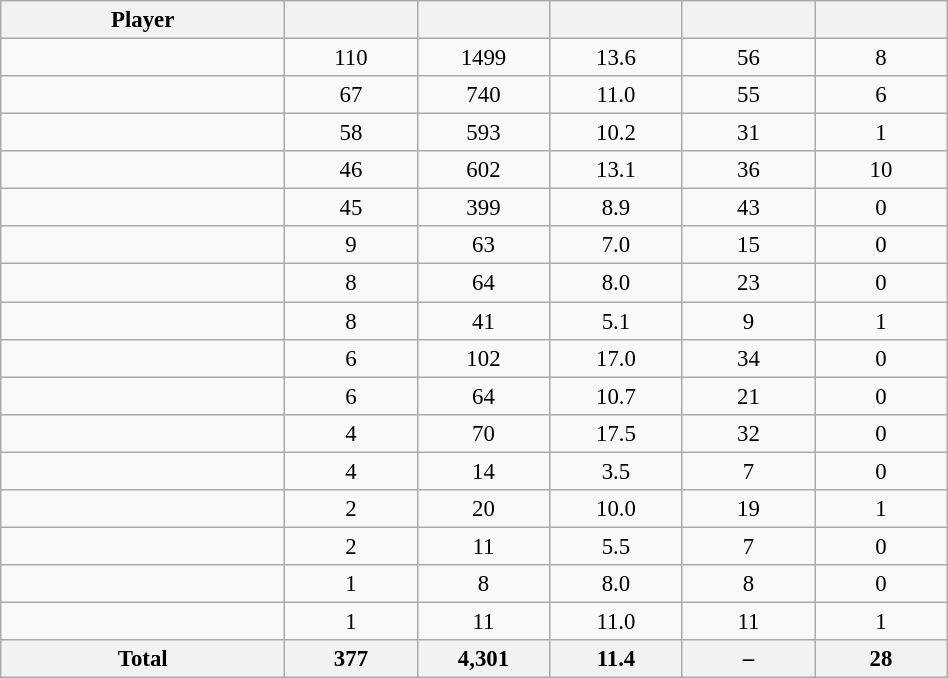<table class="wikitable sortable" style="text-align:center; width:50%; font-size:95%;">
<tr>
<th width="30%">Player</th>
<th width="14%"></th>
<th width="14%"></th>
<th width="14%"></th>
<th width="14%"></th>
<th width="14%"></th>
</tr>
<tr>
<td align=left></td>
<td>110</td>
<td>1499</td>
<td>13.6</td>
<td>56</td>
<td>8</td>
</tr>
<tr>
<td align=left></td>
<td>67</td>
<td>740</td>
<td>11.0</td>
<td>55</td>
<td>6</td>
</tr>
<tr>
<td align=left></td>
<td>58</td>
<td>593</td>
<td>10.2</td>
<td>31</td>
<td>1</td>
</tr>
<tr>
<td align=left></td>
<td>46</td>
<td>602</td>
<td>13.1</td>
<td>36</td>
<td>10</td>
</tr>
<tr>
<td align=left></td>
<td>45</td>
<td>399</td>
<td>8.9</td>
<td>43</td>
<td>0</td>
</tr>
<tr>
<td align=left></td>
<td>9</td>
<td>63</td>
<td>7.0</td>
<td>15</td>
<td>0</td>
</tr>
<tr>
<td align=left></td>
<td>8</td>
<td>64</td>
<td>8.0</td>
<td>23</td>
<td>0</td>
</tr>
<tr>
<td align=left></td>
<td>8</td>
<td>41</td>
<td>5.1</td>
<td>9</td>
<td>1</td>
</tr>
<tr>
<td align=left></td>
<td>6</td>
<td>102</td>
<td>17.0</td>
<td>34</td>
<td>0</td>
</tr>
<tr>
<td align=left></td>
<td>6</td>
<td>64</td>
<td>10.7</td>
<td>21</td>
<td>0</td>
</tr>
<tr>
<td align=left></td>
<td>4</td>
<td>70</td>
<td>17.5</td>
<td>32</td>
<td>0</td>
</tr>
<tr>
<td align=left></td>
<td>4</td>
<td>14</td>
<td>3.5</td>
<td>7</td>
<td>0</td>
</tr>
<tr>
<td align=left></td>
<td>2</td>
<td>20</td>
<td>10.0</td>
<td>19</td>
<td>1</td>
</tr>
<tr>
<td align=left></td>
<td>2</td>
<td>11</td>
<td>5.5</td>
<td>7</td>
<td>0</td>
</tr>
<tr>
<td align=left></td>
<td>1</td>
<td>8</td>
<td>8.0</td>
<td>8</td>
<td>0</td>
</tr>
<tr>
<td align=left></td>
<td>1</td>
<td>11</td>
<td>11.0</td>
<td>11</td>
<td>1</td>
</tr>
<tr>
<th>Total</th>
<th>377</th>
<th>4,301</th>
<th>11.4</th>
<th>–</th>
<th>28</th>
</tr>
</table>
